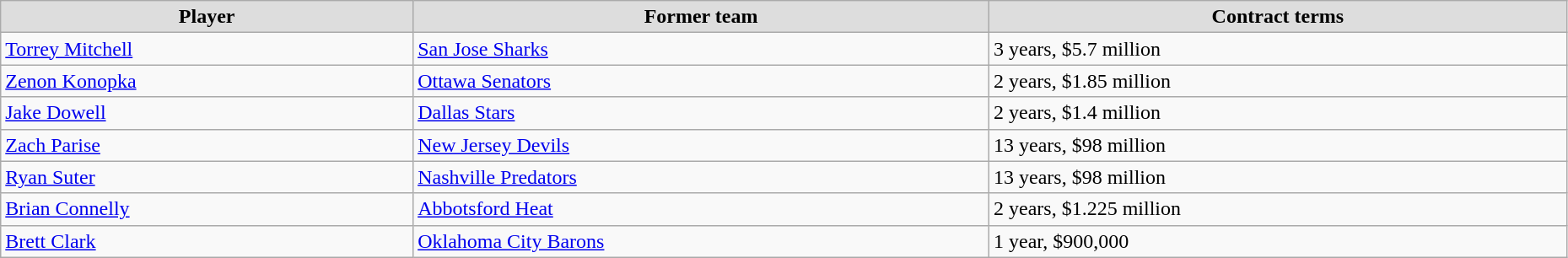<table class="wikitable" width=98%>
<tr align="center" bgcolor="#dddddd">
<td><strong>Player</strong></td>
<td><strong>Former team</strong></td>
<td><strong>Contract terms</strong></td>
</tr>
<tr>
<td><a href='#'>Torrey Mitchell</a></td>
<td><a href='#'>San Jose Sharks</a></td>
<td>3 years, $5.7 million</td>
</tr>
<tr>
<td><a href='#'>Zenon Konopka</a></td>
<td><a href='#'>Ottawa Senators</a></td>
<td>2 years, $1.85 million</td>
</tr>
<tr>
<td><a href='#'>Jake Dowell</a></td>
<td><a href='#'>Dallas Stars</a></td>
<td>2 years, $1.4 million</td>
</tr>
<tr>
<td><a href='#'>Zach Parise</a></td>
<td><a href='#'>New Jersey Devils</a></td>
<td>13 years, $98 million</td>
</tr>
<tr>
<td><a href='#'>Ryan Suter</a></td>
<td><a href='#'>Nashville Predators</a></td>
<td>13 years, $98 million</td>
</tr>
<tr>
<td><a href='#'>Brian Connelly</a></td>
<td><a href='#'>Abbotsford Heat</a></td>
<td>2 years, $1.225 million</td>
</tr>
<tr>
<td><a href='#'>Brett Clark</a></td>
<td><a href='#'>Oklahoma City Barons</a></td>
<td>1 year, $900,000</td>
</tr>
</table>
